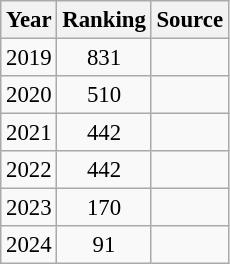<table class="wikitable" style="text-align:center; font-size: 95%;">
<tr>
<th>Year</th>
<th>Ranking</th>
<th>Source</th>
</tr>
<tr>
<td>2019</td>
<td>831</td>
<td></td>
</tr>
<tr>
<td>2020</td>
<td>510</td>
<td></td>
</tr>
<tr>
<td>2021</td>
<td>442</td>
<td></td>
</tr>
<tr>
<td>2022</td>
<td>442</td>
<td></td>
</tr>
<tr>
<td>2023</td>
<td>170</td>
<td></td>
</tr>
<tr>
<td>2024</td>
<td>91</td>
<td></td>
</tr>
</table>
